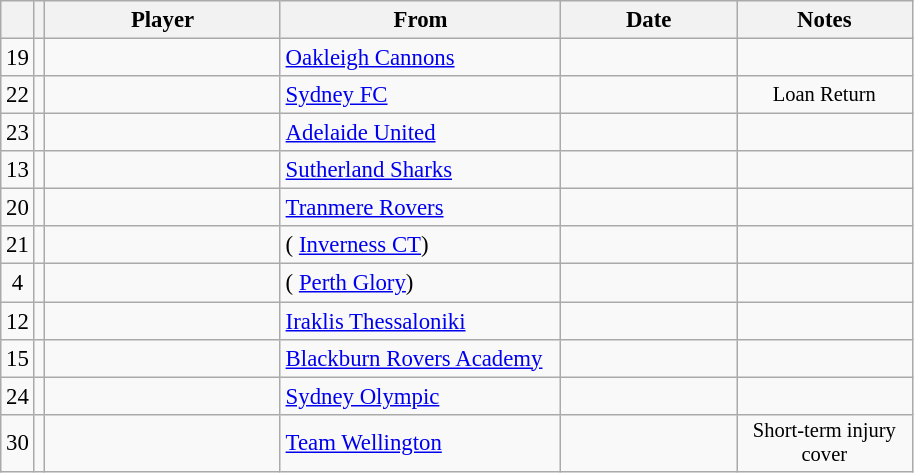<table class="wikitable sortable" style="text-align:center; font-size:95%;">
<tr>
<th></th>
<th></th>
<th width=150>Player</th>
<th width=180>From</th>
<th width=110>Date</th>
<th width=110>Notes</th>
</tr>
<tr>
<td>19</td>
<td></td>
<td align=left></td>
<td align=left> <a href='#'>Oakleigh Cannons</a></td>
<td></td>
<td></td>
</tr>
<tr>
<td>22</td>
<td></td>
<td align=left></td>
<td align=left> <a href='#'>Sydney FC</a></td>
<td></td>
<td style="font-size:90%">Loan Return</td>
</tr>
<tr>
<td>23</td>
<td></td>
<td align=left></td>
<td align=left> <a href='#'>Adelaide United</a></td>
<td></td>
<td></td>
</tr>
<tr>
<td>13</td>
<td></td>
<td align=left></td>
<td align=left> <a href='#'>Sutherland Sharks</a></td>
<td></td>
<td></td>
</tr>
<tr>
<td>20</td>
<td></td>
<td align=left></td>
<td align=left> <a href='#'>Tranmere Rovers</a></td>
<td></td>
<td></td>
</tr>
<tr>
<td>21</td>
<td></td>
<td align=left></td>
<td align=left>( <a href='#'>Inverness CT</a>)</td>
<td></td>
<td></td>
</tr>
<tr>
<td>4</td>
<td></td>
<td align=left></td>
<td align=left>( <a href='#'>Perth Glory</a>)</td>
<td></td>
<td></td>
</tr>
<tr>
<td>12</td>
<td></td>
<td align=left></td>
<td align=left> <a href='#'>Iraklis Thessaloniki</a></td>
<td></td>
<td></td>
</tr>
<tr>
<td>15</td>
<td></td>
<td align=left></td>
<td align=left> <a href='#'>Blackburn Rovers Academy</a></td>
<td></td>
<td></td>
</tr>
<tr>
<td>24</td>
<td></td>
<td align=left></td>
<td align=left> <a href='#'>Sydney Olympic</a></td>
<td></td>
<td></td>
</tr>
<tr>
<td>30</td>
<td></td>
<td align=left></td>
<td align=left> <a href='#'>Team Wellington</a></td>
<td></td>
<td style="font-size:90%">Short-term injury cover</td>
</tr>
</table>
